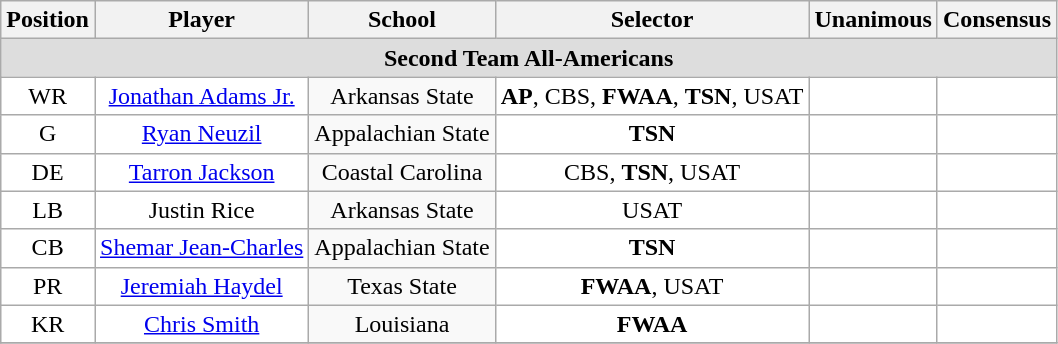<table class="wikitable">
<tr>
<th>Position</th>
<th>Player</th>
<th>School</th>
<th>Selector</th>
<th>Unanimous</th>
<th>Consensus</th>
</tr>
<tr>
<td colspan="6" style="text-align:center; background:#ddd;"><strong>Second Team All-Americans</strong></td>
</tr>
<tr style="text-align:center;">
<td style="background:white">WR</td>
<td style="background:white"><a href='#'>Jonathan Adams Jr.</a></td>
<td style=>Arkansas State</td>
<td style="background:white"><strong>AP</strong>, CBS, <strong>FWAA</strong>, <strong>TSN</strong>, USAT</td>
<td style="background:white"></td>
<td style="background:white"></td>
</tr>
<tr style="text-align:center;">
<td style="background:white">G</td>
<td style="background:white"><a href='#'>Ryan Neuzil</a></td>
<td style=>Appalachian State</td>
<td style="background:white"><strong>TSN</strong></td>
<td style="background:white"></td>
<td style="background:white"></td>
</tr>
<tr style="text-align:center;">
<td style="background:white">DE</td>
<td style="background:white"><a href='#'>Tarron Jackson</a></td>
<td style=>Coastal Carolina</td>
<td style="background:white">CBS, <strong>TSN</strong>, USAT</td>
<td style="background:white"></td>
<td style="background:white"></td>
</tr>
<tr style="text-align:center;">
<td style="background:white">LB</td>
<td style="background:white">Justin Rice</td>
<td style=>Arkansas State</td>
<td style="background:white">USAT</td>
<td style="background:white"></td>
<td style="background:white"></td>
</tr>
<tr style="text-align:center;">
<td style="background:white">CB</td>
<td style="background:white"><a href='#'>Shemar Jean-Charles</a></td>
<td style=>Appalachian State</td>
<td style="background:white"><strong>TSN</strong></td>
<td style="background:white"></td>
<td style="background:white"></td>
</tr>
<tr style="text-align:center;">
<td style="background:white">PR</td>
<td style="background:white"><a href='#'>Jeremiah Haydel</a></td>
<td style=>Texas State</td>
<td style="background:white"><strong>FWAA</strong>, USAT</td>
<td style="background:white"></td>
<td style="background:white"></td>
</tr>
<tr style="text-align:center;">
<td style="background:white">KR</td>
<td style="background:white"><a href='#'>Chris Smith</a></td>
<td style=>Louisiana</td>
<td style="background:white"><strong>FWAA</strong></td>
<td style="background:white"></td>
<td style="background:white"></td>
</tr>
<tr>
</tr>
</table>
